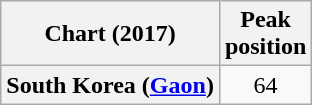<table class="wikitable plainrowheaders" style="text-align:center">
<tr>
<th scope="col">Chart (2017)</th>
<th scope="col">Peak<br>position</th>
</tr>
<tr>
<th scope="row">South Korea (<a href='#'>Gaon</a>)</th>
<td>64</td>
</tr>
</table>
